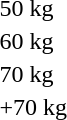<table>
<tr>
<td rowspan=2>50 kg</td>
<td rowspan=2></td>
<td rowspan=2></td>
<td></td>
</tr>
<tr>
<td></td>
</tr>
<tr>
<td rowspan=2>60 kg</td>
<td rowspan=2></td>
<td rowspan=2></td>
<td></td>
</tr>
<tr>
<td></td>
</tr>
<tr>
<td rowspan=2>70 kg</td>
<td rowspan=2></td>
<td rowspan=2></td>
<td></td>
</tr>
<tr>
<td></td>
</tr>
<tr>
<td rowspan=2>+70 kg</td>
<td rowspan=2></td>
<td rowspan=2></td>
<td></td>
</tr>
<tr>
<td></td>
</tr>
</table>
